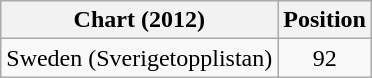<table class="wikitable">
<tr>
<th>Chart (2012)</th>
<th>Position</th>
</tr>
<tr>
<td>Sweden (Sverigetopplistan)</td>
<td style="text-align:center;">92</td>
</tr>
</table>
